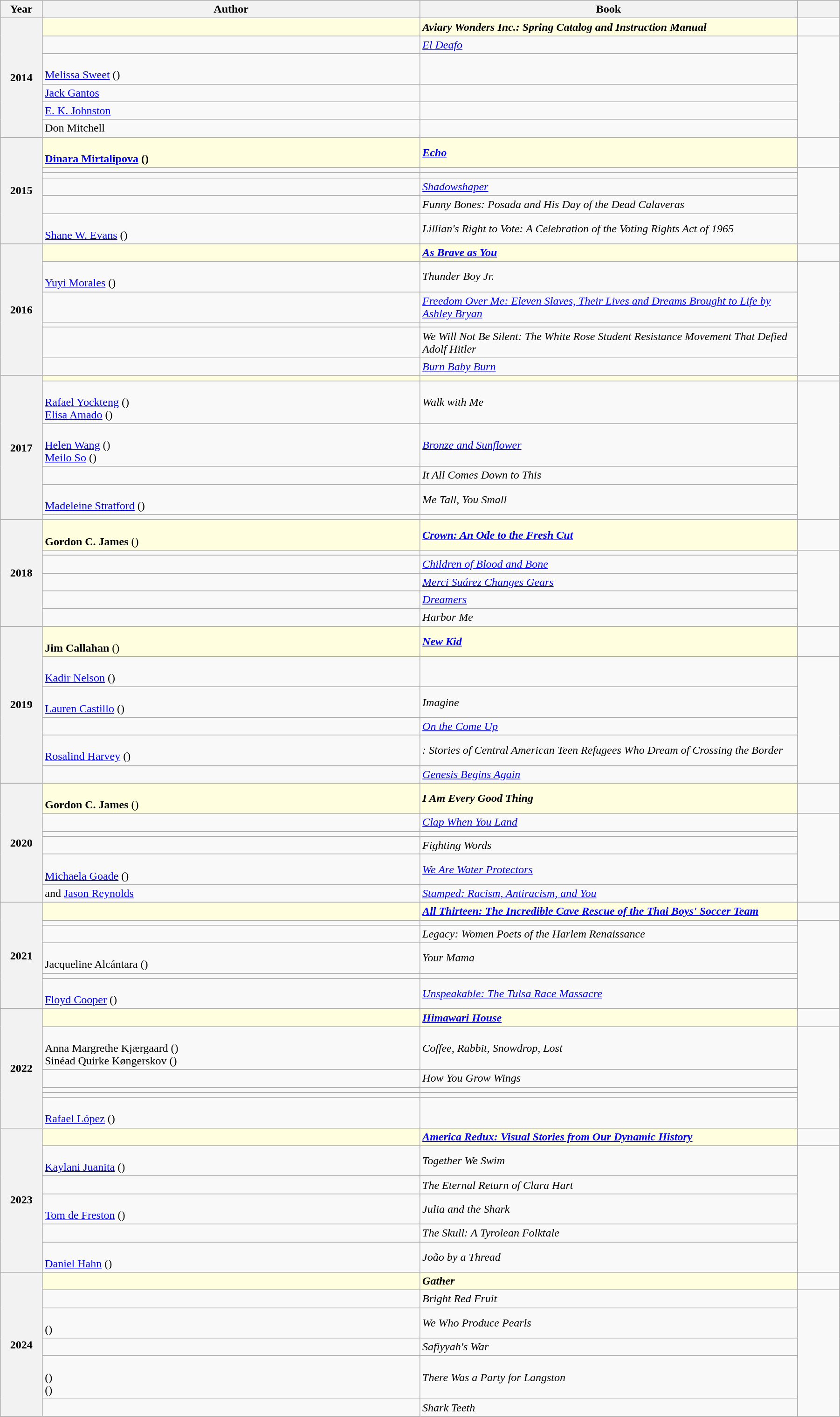<table class="wikitable sortable mw-collapsible" width="95%" cellpadding="5">
<tr>
<th width=5%>Year</th>
<th width=45%>Author</th>
<th width=45%>Book</th>
<th width=5%></th>
</tr>
<tr>
<th rowspan="6">2014</th>
<td style=" background:lightyellow;"><strong></strong></td>
<td style=" background:lightyellow;"><strong><em>Aviary Wonders Inc.: Spring Catalog and Instruction Manual</em></strong></td>
<td></td>
</tr>
<tr>
<td></td>
<td><em><a href='#'>El Deafo</a></em></td>
<td rowspan="5"></td>
</tr>
<tr>
<td><br><a href='#'>Melissa Sweet</a> ()</td>
<td><em></em></td>
</tr>
<tr>
<td><a href='#'>Jack Gantos</a></td>
<td><em></em></td>
</tr>
<tr>
<td><a href='#'>E. K. Johnston</a></td>
<td><em></em></td>
</tr>
<tr>
<td>Don Mitchell</td>
<td><em></em></td>
</tr>
<tr>
<th rowspan="6">2015</th>
<td style=" background:lightyellow;"><strong><br><a href='#'>Dinara Mirtalipova</a> ()</strong></td>
<td style=" background:lightyellow;"><strong><em><a href='#'>Echo</a></em></strong></td>
<td></td>
</tr>
<tr>
<td></td>
<td><em></em></td>
<td rowspan="5"></td>
</tr>
<tr>
<td></td>
<td><em></em></td>
</tr>
<tr>
<td></td>
<td><em><a href='#'>Shadowshaper</a></em></td>
</tr>
<tr>
<td></td>
<td><em>Funny Bones: Posada and His Day of the Dead Calaveras</em></td>
</tr>
<tr>
<td><br><a href='#'>Shane W. Evans</a> ()</td>
<td><em>Lillian's Right to Vote: A Celebration of the Voting Rights Act of 1965</em></td>
</tr>
<tr>
<th rowspan="6">2016</th>
<td style=" background:lightyellow;"><strong></strong></td>
<td style=" background:lightyellow;"><strong><em><a href='#'>As Brave as You</a></em></strong></td>
<td></td>
</tr>
<tr>
<td><br><a href='#'>Yuyi Morales</a> ()</td>
<td><em>Thunder Boy Jr.</em></td>
<td rowspan="5"></td>
</tr>
<tr>
<td></td>
<td><em><a href='#'>Freedom Over Me: Eleven Slaves, Their Lives and Dreams Brought to Life by Ashley Bryan</a></em></td>
</tr>
<tr>
<td></td>
<td><em></em></td>
</tr>
<tr>
<td></td>
<td><em>We Will Not Be Silent: The White Rose Student Resistance Movement That Defied Adolf Hitler</em></td>
</tr>
<tr>
<td></td>
<td><em><a href='#'>Burn Baby Burn</a></em></td>
</tr>
<tr>
<th rowspan="6">2017</th>
<td style=" background:lightyellow;"><strong></strong></td>
<td style=" background:lightyellow;"><strong><em></em></strong></td>
<td></td>
</tr>
<tr>
<td><br><a href='#'>Rafael Yockteng</a> ()<br><a href='#'>Elisa Amado</a> ()</td>
<td><em>Walk with Me</em></td>
<td rowspan="5"></td>
</tr>
<tr>
<td><br><a href='#'>Helen Wang</a> ()<br><a href='#'>Meilo So</a> ()</td>
<td><em><a href='#'>Bronze and Sunflower</a></em></td>
</tr>
<tr>
<td></td>
<td><em>It All Comes Down to This</em></td>
</tr>
<tr>
<td><br><a href='#'>Madeleine Stratford</a> ()</td>
<td><em>Me Tall, You Small</em></td>
</tr>
<tr>
<td></td>
<td><em></em></td>
</tr>
<tr>
<th rowspan="6">2018</th>
<td style=" background:lightyellow;"><strong><br>Gordon C. James</strong> ()</td>
<td style=" background:lightyellow;"><strong><em><a href='#'>Crown: An Ode to the Fresh Cut</a></em></strong></td>
<td></td>
</tr>
<tr>
<td></td>
<td><em></em></td>
<td rowspan="5"></td>
</tr>
<tr>
<td></td>
<td><em><a href='#'>Children of Blood and Bone</a></em></td>
</tr>
<tr>
<td></td>
<td><em><a href='#'>Merci Suárez Changes Gears</a></em></td>
</tr>
<tr>
<td></td>
<td><em><a href='#'>Dreamers</a></em></td>
</tr>
<tr>
<td></td>
<td><em>Harbor Me</em></td>
</tr>
<tr>
<th rowspan="6">2019</th>
<td style=" background:lightyellow;"><strong><br>Jim Callahan</strong> ()</td>
<td style=" background:lightyellow;"><strong><em><a href='#'>New Kid</a></em></strong></td>
<td></td>
</tr>
<tr>
<td><br><a href='#'>Kadir Nelson</a> ()</td>
<td><em></em></td>
<td rowspan="5"></td>
</tr>
<tr>
<td><br><a href='#'>Lauren Castillo</a> ()</td>
<td><em>Imagine</em></td>
</tr>
<tr>
<td></td>
<td><em><a href='#'>On the Come Up</a></em></td>
</tr>
<tr>
<td><br><a href='#'>Rosalind Harvey</a> ()</td>
<td><em>: Stories of Central American Teen Refugees Who Dream of Crossing the Border</em></td>
</tr>
<tr>
<td></td>
<td><em><a href='#'>Genesis Begins Again</a></em></td>
</tr>
<tr>
<th rowspan="6">2020</th>
<td style=" background:lightyellow;"><strong></strong><br><strong>Gordon C. James</strong> ()</td>
<td style=" background:lightyellow;"><strong><em>I Am Every Good Thing</em></strong></td>
<td></td>
</tr>
<tr>
<td></td>
<td><em><a href='#'>Clap When You Land</a></em></td>
<td rowspan="5"></td>
</tr>
<tr>
<td></td>
<td><em></em></td>
</tr>
<tr>
<td></td>
<td><em>Fighting Words</em></td>
</tr>
<tr>
<td><br><a href='#'>Michaela Goade</a> ()</td>
<td><em><a href='#'>We Are Water Protectors</a></em></td>
</tr>
<tr>
<td> and <a href='#'>Jason Reynolds</a></td>
<td><em><a href='#'>Stamped: Racism, Antiracism, and You</a></em></td>
</tr>
<tr>
<th rowspan="6">2021</th>
<td style=" background:lightyellow;"><strong></strong></td>
<td style=" background:lightyellow;"><strong><em><a href='#'>All Thirteen: The Incredible Cave Rescue of the Thai Boys' Soccer Team</a></em></strong></td>
<td></td>
</tr>
<tr>
<td></td>
<td><em></em></td>
<td rowspan="5"></td>
</tr>
<tr>
<td></td>
<td><em>Legacy: Women Poets of the Harlem Renaissance</em></td>
</tr>
<tr>
<td><br>Jacqueline Alcántara ()</td>
<td><em>Your Mama</em></td>
</tr>
<tr>
<td> </td>
<td><em></em></td>
</tr>
<tr>
<td><br><a href='#'>Floyd Cooper</a> ()</td>
<td><em><a href='#'>Unspeakable: The Tulsa Race Massacre</a></em></td>
</tr>
<tr>
<th rowspan="6">2022</th>
<td style=" background:lightyellow;"><strong></strong></td>
<td style=" background:lightyellow;"><strong><em><a href='#'>Himawari House</a></em></strong></td>
<td></td>
</tr>
<tr>
<td><br>Anna Margrethe Kjærgaard ()<br>Sinéad Quirke Køngerskov ()</td>
<td><em>Coffee, Rabbit, Snowdrop, Lost</em></td>
<td rowspan="5"></td>
</tr>
<tr>
<td></td>
<td><em>How You Grow Wings</em></td>
</tr>
<tr>
<td></td>
<td><em></em></td>
</tr>
<tr>
<td></td>
<td><em></em></td>
</tr>
<tr>
<td><br><a href='#'>Rafael López</a> ()</td>
<td><em></em></td>
</tr>
<tr>
<th rowspan="6">2023</th>
<td style=" background:lightyellow;"><strong></strong></td>
<td style=" background:lightyellow;"><strong><em><a href='#'>America Redux: Visual Stories from Our Dynamic History</a></em></strong></td>
<td></td>
</tr>
<tr>
<td><br><a href='#'>Kaylani Juanita</a> ()</td>
<td><em>Together We Swim</em></td>
<td rowspan="5"></td>
</tr>
<tr>
<td></td>
<td><em>The Eternal Return of Clara Hart</em></td>
</tr>
<tr>
<td><br><a href='#'>Tom de Freston</a> ()</td>
<td><em>Julia and the Shark</em></td>
</tr>
<tr>
<td></td>
<td><em>The Skull: A Tyrolean Folktale</em></td>
</tr>
<tr>
<td><br><a href='#'>Daniel Hahn</a> ()</td>
<td><em>João by a Thread</em></td>
</tr>
<tr>
<th rowspan="6">2024</th>
<td style=" background:lightyellow;"><strong></strong></td>
<td style=" background:lightyellow;"><strong><em>Gather</em></strong></td>
<td></td>
</tr>
<tr>
<td></td>
<td><em>Bright Red Fruit</em></td>
<td rowspan="5"></td>
</tr>
<tr>
<td><br> ()</td>
<td><em>We Who Produce Pearls</em></td>
</tr>
<tr>
<td></td>
<td><em>Safiyyah's War</em></td>
</tr>
<tr>
<td><br> ()<br> ()</td>
<td><em>There Was a Party for Langston</em></td>
</tr>
<tr>
<td></td>
<td><em>Shark Teeth</em></td>
</tr>
</table>
